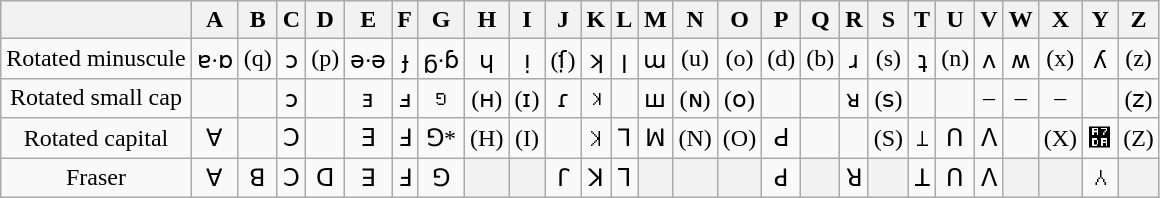<table class=wikitable style="text-align:center;">
<tr>
<th></th>
<th>A</th>
<th>B</th>
<th>C</th>
<th>D</th>
<th>E</th>
<th>F</th>
<th>G</th>
<th>H</th>
<th style="min-width:1ch;">I</th>
<th>J</th>
<th>K</th>
<th>L</th>
<th>M</th>
<th>N</th>
<th>O</th>
<th>P</th>
<th>Q</th>
<th>R</th>
<th>S</th>
<th>T</th>
<th>U</th>
<th>V</th>
<th>W</th>
<th>X</th>
<th>Y</th>
<th>Z</th>
</tr>
<tr>
<td>Rotated minuscule</td>
<td>ɐ·ɒ</td>
<td>(q)</td>
<td>ɔ</td>
<td>(p)</td>
<td>ə·ǝ</td>
<td>ɟ</td>
<td>ᵷ·ɓ</td>
<td>ɥ</td>
<td>ᴉ</td>
<td>(ſ̣)</td>
<td>ʞ</td>
<td>ꞁ</td>
<td>ɯ</td>
<td>(u)</td>
<td>(o)</td>
<td>(d)</td>
<td>(b)</td>
<td>ɹ</td>
<td>(s)</td>
<td>ʇ</td>
<td>(n)</td>
<td>ʌ</td>
<td>ʍ</td>
<td>(x)</td>
<td>ʎ</td>
<td>(z)</td>
</tr>
<tr>
<td>Rotated small cap</td>
<td></td>
<td></td>
<td>ᴐ</td>
<td></td>
<td>ⱻ</td>
<td>ⅎ</td>
<td>𝼂</td>
<td>(ʜ)</td>
<td>(ɪ)</td>
<td>ɾ</td>
<td>𝼐</td>
<td></td>
<td>ꟺ</td>
<td>(ɴ)</td>
<td>(ᴏ)</td>
<td></td>
<td></td>
<td>ᴚ</td>
<td>(ꜱ)</td>
<td></td>
<td></td>
<td>–</td>
<td>–</td>
<td>–</td>
<td></td>
<td>(ᴢ)</td>
</tr>
<tr>
<td>Rotated capital</td>
<td>Ɐ</td>
<td></td>
<td>Ɔ</td>
<td></td>
<td>Ǝ</td>
<td>Ⅎ</td>
<td>⅁*</td>
<td>(H)</td>
<td>(I)</td>
<td></td>
<td>Ʞ</td>
<td>Ꞁ</td>
<td>ꟽ</td>
<td>(N)</td>
<td>(O)</td>
<td>Ԁ</td>
<td></td>
<td></td>
<td>(S)</td>
<td>Ʇ</td>
<td>Ո</td>
<td>Ʌ</td>
<td></td>
<td>(X)</td>
<td>Ꟛ</td>
<td>(Z)</td>
</tr>
<tr>
<td>Fraser</td>
<td>ꓯ</td>
<td>ꓭ</td>
<td>ꓛ</td>
<td>ꓷ</td>
<td>ꓱ</td>
<td>ꓞ</td>
<td>ꓨ</td>
<th></th>
<th></th>
<td>ꓩ</td>
<td>ꓘ</td>
<td>ꓶ</td>
<th></th>
<th></th>
<th></th>
<td>ꓒ</td>
<th></th>
<td>ꓤ</td>
<th></th>
<td>ꓕ</td>
<td>ꓵ</td>
<td>ꓥ</td>
<th></th>
<th></th>
<td>𑾰</td>
<th></th>
</tr>
</table>
